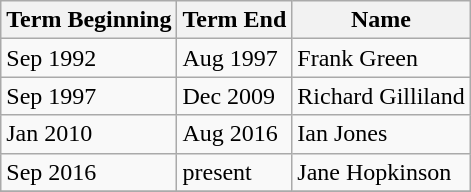<table class="wikitable">
<tr>
<th>Term Beginning</th>
<th>Term End</th>
<th>Name</th>
</tr>
<tr>
<td>Sep 1992</td>
<td>Aug 1997</td>
<td>Frank Green</td>
</tr>
<tr>
<td>Sep 1997</td>
<td>Dec 2009</td>
<td>Richard Gilliland</td>
</tr>
<tr>
<td>Jan 2010</td>
<td>Aug 2016</td>
<td>Ian Jones</td>
</tr>
<tr>
<td>Sep 2016</td>
<td>present</td>
<td>Jane Hopkinson</td>
</tr>
<tr>
</tr>
</table>
